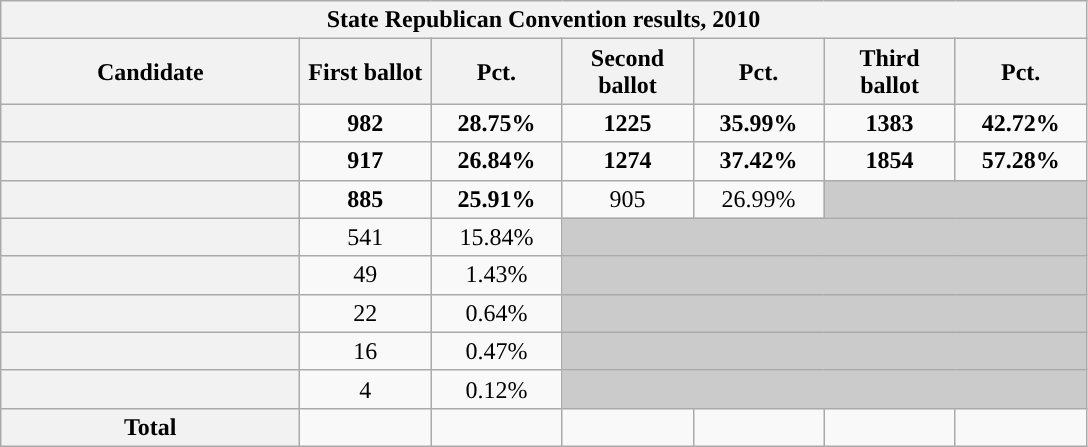<table class="wikitable sortable plainrowheaders">
<tr>
<th colspan="7" >State Republican Convention results, 2010</th>
</tr>
<tr style="background:#eee; text-align:center;">
<th scope="col" style="width: 12em">Candidate</th>
<th scope="col"  style="width: 5em">First ballot</th>
<th scope="col"  style="width: 5em">Pct.</th>
<th scope="col"  style="width: 5em">Second ballot</th>
<th scope="col"  style="width: 5em">Pct.</th>
<th scope="col"  style="width: 5em">Third ballot</th>
<th scope="col"  style="width: 5em">Pct.</th>
</tr>
<tr>
<th scope="row"><strong></strong></th>
<td style="text-align:center;"><strong>982</strong></td>
<td style="text-align:center;"><strong>28.75%</strong></td>
<td style="text-align:center;"><strong>1225</strong></td>
<td style="text-align:center;"><strong>35.99%</strong></td>
<td style="text-align:center;"><strong>1383</strong></td>
<td style="text-align:center;"><strong>42.72%</strong></td>
</tr>
<tr>
<th scope="row"><strong></strong></th>
<td style="text-align:center;"><strong>917</strong></td>
<td style="text-align:center;"><strong>26.84%</strong></td>
<td style="text-align:center;"><strong>1274</strong></td>
<td style="text-align:center;"><strong>37.42%</strong></td>
<td style="text-align:center;"><strong>1854</strong></td>
<td style="text-align:center;"><strong>57.28%</strong></td>
</tr>
<tr>
<th scope="row"></th>
<td style="text-align:center;"><strong>885</strong></td>
<td style="text-align:center;"><strong>25.91%</strong></td>
<td style="text-align:center;">905</td>
<td style="text-align:center;">26.99%</td>
<td colspan=2 style="text-align:center; background:#cbcbcb"><em></em></td>
</tr>
<tr>
<th scope="row"></th>
<td style="text-align:center;">541</td>
<td style="text-align:center;">15.84%</td>
<td colspan=4 style="text-align:center; background:#cbcbcb"><em></em></td>
</tr>
<tr>
<th scope="row"></th>
<td style="text-align:center;">49</td>
<td style="text-align:center;">1.43%</td>
<td colspan=4 style="text-align:center; background:#cbcbcb"><em></em></td>
</tr>
<tr>
<th scope="row"></th>
<td style="text-align:center;">22</td>
<td style="text-align:center;">0.64%</td>
<td colspan=4 style="text-align:center; background:#cbcbcb"><em></em></td>
</tr>
<tr>
<th scope="row"></th>
<td style="text-align:center;">16</td>
<td style="text-align:center;">0.47%</td>
<td colspan=4 style="text-align:center; background:#cbcbcb"><em></em></td>
</tr>
<tr>
<th scope="row"></th>
<td style="text-align:center;">4</td>
<td style="text-align:center;">0.12%</td>
<td colspan=4 style="text-align:center; background:#cbcbcb"><em></em></td>
</tr>
<tr>
<th scope="row"><strong>Total</strong></th>
<td style="text-align:center;"></td>
<td style="text-align:center;"></td>
<td style="text-align:center;"></td>
<td style="text-align:center;"></td>
<td style="text-align:center;"></td>
<td style="text-align:center;"></td>
</tr>
</table>
